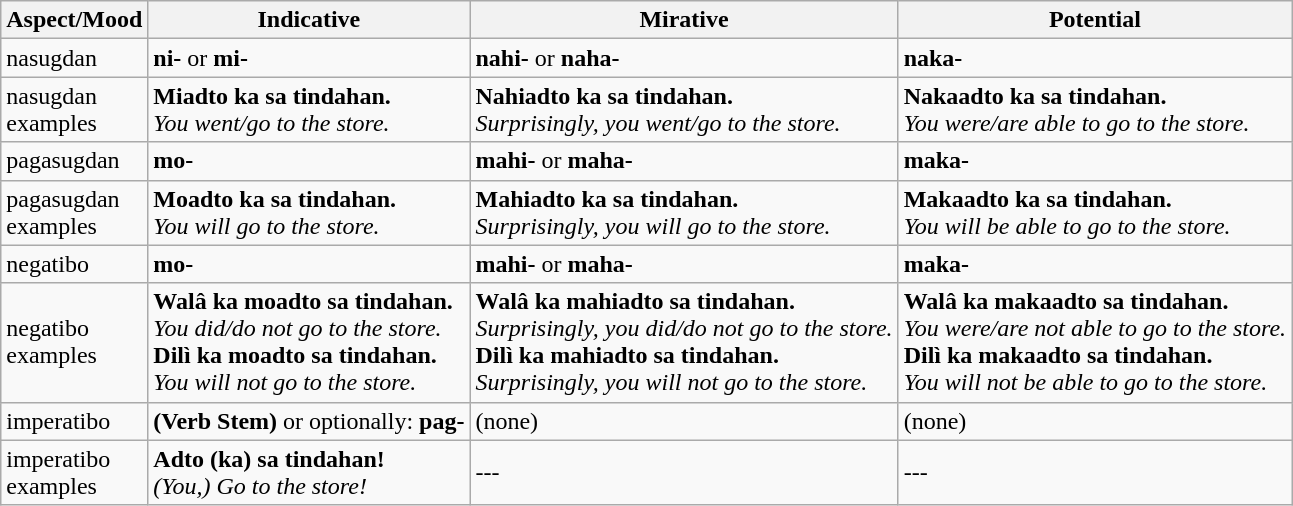<table class="wikitable">
<tr>
<th>Aspect/Mood</th>
<th>Indicative</th>
<th>Mirative</th>
<th>Potential</th>
</tr>
<tr>
<td>nasugdan</td>
<td><strong>ni-</strong> or <strong>mi-</strong></td>
<td><strong>nahi-</strong> or <strong>naha-</strong></td>
<td><strong>naka-</strong></td>
</tr>
<tr>
<td>nasugdan<br>examples</td>
<td><strong>Miadto ka sa tindahan.</strong><br><em>You went/go to the store.</em></td>
<td><strong>Nahiadto ka sa tindahan.</strong><br><em>Surprisingly, you went/go to the store.</em></td>
<td><strong>Nakaadto ka sa tindahan.</strong><br><em>You were/are able to go to the store.</em></td>
</tr>
<tr>
<td>pagasugdan</td>
<td><strong>mo-</strong></td>
<td><strong>mahi-</strong> or <strong>maha-</strong></td>
<td><strong>maka-</strong></td>
</tr>
<tr>
<td>pagasugdan<br>examples</td>
<td><strong>Moadto ka sa tindahan.</strong><br><em>You will go to the store.</em></td>
<td><strong>Mahiadto ka sa tindahan.</strong><br><em>Surprisingly, you will go to the store.</em></td>
<td><strong>Makaadto ka sa tindahan.</strong><br><em>You will be able to go to the store.</em></td>
</tr>
<tr>
<td>negatibo</td>
<td><strong>mo-</strong></td>
<td><strong>mahi-</strong> or <strong>maha-</strong></td>
<td><strong>maka-</strong></td>
</tr>
<tr>
<td>negatibo<br>examples</td>
<td><strong>Walâ ka moadto sa tindahan.</strong><br><em>You did/do not go to the store.</em><br><strong>Dilì ka moadto sa tindahan.</strong><br><em>You will not go to the store.</em></td>
<td><strong>Walâ ka mahiadto sa tindahan.</strong><br><em>Surprisingly, you did/do not go to the store.</em><br><strong>Dilì ka mahiadto sa tindahan.</strong><br><em>Surprisingly, you will not go to the store.</em></td>
<td><strong>Walâ ka makaadto sa tindahan.</strong><br><em>You were/are not able to go to the store.</em><br><strong>Dilì ka makaadto sa tindahan.</strong><br><em>You will not be able to go to the store.</em></td>
</tr>
<tr>
<td>imperatibo</td>
<td><strong>(Verb Stem)</strong> or optionally: <strong>pag-</strong></td>
<td>(none)</td>
<td>(none)</td>
</tr>
<tr>
<td>imperatibo<br>examples</td>
<td><strong>Adto (ka) sa tindahan!</strong><br><em>(You,) Go to the store!</em></td>
<td>---</td>
<td>---</td>
</tr>
</table>
